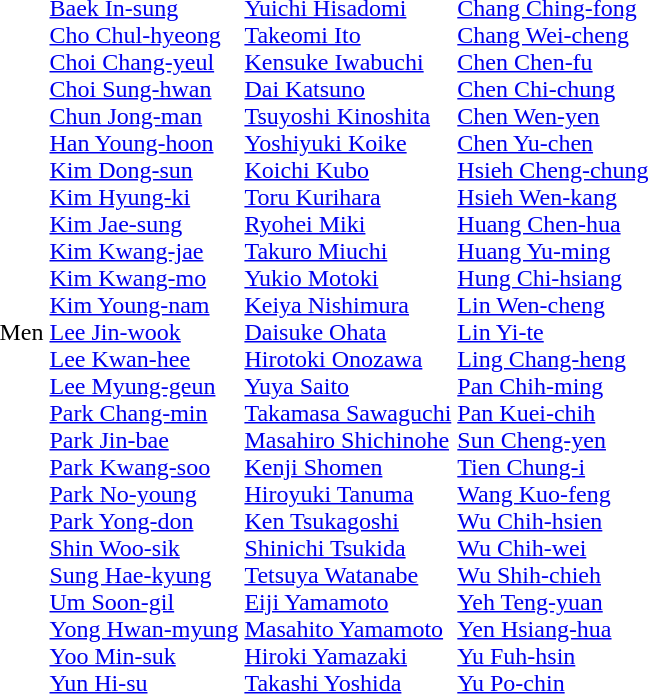<table>
<tr>
<td>Men<br></td>
<td><br><a href='#'>Baek In-sung</a><br><a href='#'>Cho Chul-hyeong</a><br><a href='#'>Choi Chang-yeul</a><br><a href='#'>Choi Sung-hwan</a><br><a href='#'>Chun Jong-man</a><br><a href='#'>Han Young-hoon</a><br><a href='#'>Kim Dong-sun</a><br><a href='#'>Kim Hyung-ki</a><br><a href='#'>Kim Jae-sung</a><br><a href='#'>Kim Kwang-jae</a><br><a href='#'>Kim Kwang-mo</a><br><a href='#'>Kim Young-nam</a><br><a href='#'>Lee Jin-wook</a><br><a href='#'>Lee Kwan-hee</a><br><a href='#'>Lee Myung-geun</a><br><a href='#'>Park Chang-min</a><br><a href='#'>Park Jin-bae</a><br><a href='#'>Park Kwang-soo</a><br><a href='#'>Park No-young</a><br><a href='#'>Park Yong-don</a><br><a href='#'>Shin Woo-sik</a><br><a href='#'>Sung Hae-kyung</a><br><a href='#'>Um Soon-gil</a><br><a href='#'>Yong Hwan-myung</a><br><a href='#'>Yoo Min-suk</a><br><a href='#'>Yun Hi-su</a></td>
<td><br><a href='#'>Yuichi Hisadomi</a><br><a href='#'>Takeomi Ito</a><br><a href='#'>Kensuke Iwabuchi</a><br><a href='#'>Dai Katsuno</a><br><a href='#'>Tsuyoshi Kinoshita</a><br><a href='#'>Yoshiyuki Koike</a><br><a href='#'>Koichi Kubo</a><br><a href='#'>Toru Kurihara</a><br><a href='#'>Ryohei Miki</a><br><a href='#'>Takuro Miuchi</a><br><a href='#'>Yukio Motoki</a><br><a href='#'>Keiya Nishimura</a><br><a href='#'>Daisuke Ohata</a><br><a href='#'>Hirotoki Onozawa</a><br><a href='#'>Yuya Saito</a><br><a href='#'>Takamasa Sawaguchi</a><br><a href='#'>Masahiro Shichinohe</a><br><a href='#'>Kenji Shomen</a><br><a href='#'>Hiroyuki Tanuma</a><br><a href='#'>Ken Tsukagoshi</a><br><a href='#'>Shinichi Tsukida</a><br><a href='#'>Tetsuya Watanabe</a><br><a href='#'>Eiji Yamamoto</a><br><a href='#'>Masahito Yamamoto</a><br><a href='#'>Hiroki Yamazaki</a><br><a href='#'>Takashi Yoshida</a></td>
<td><br><a href='#'>Chang Ching-fong</a><br><a href='#'>Chang Wei-cheng</a><br><a href='#'>Chen Chen-fu</a><br><a href='#'>Chen Chi-chung</a><br><a href='#'>Chen Wen-yen</a><br><a href='#'>Chen Yu-chen</a><br><a href='#'>Hsieh Cheng-chung</a><br><a href='#'>Hsieh Wen-kang</a><br><a href='#'>Huang Chen-hua</a><br><a href='#'>Huang Yu-ming</a><br><a href='#'>Hung Chi-hsiang</a><br><a href='#'>Lin Wen-cheng</a><br><a href='#'>Lin Yi-te</a><br><a href='#'>Ling Chang-heng</a><br><a href='#'>Pan Chih-ming</a><br><a href='#'>Pan Kuei-chih</a><br><a href='#'>Sun Cheng-yen</a><br><a href='#'>Tien Chung-i</a><br><a href='#'>Wang Kuo-feng</a><br><a href='#'>Wu Chih-hsien</a><br><a href='#'>Wu Chih-wei</a><br><a href='#'>Wu Shih-chieh</a><br><a href='#'>Yeh Teng-yuan</a><br><a href='#'>Yen Hsiang-hua</a><br><a href='#'>Yu Fuh-hsin</a><br><a href='#'>Yu Po-chin</a></td>
</tr>
</table>
